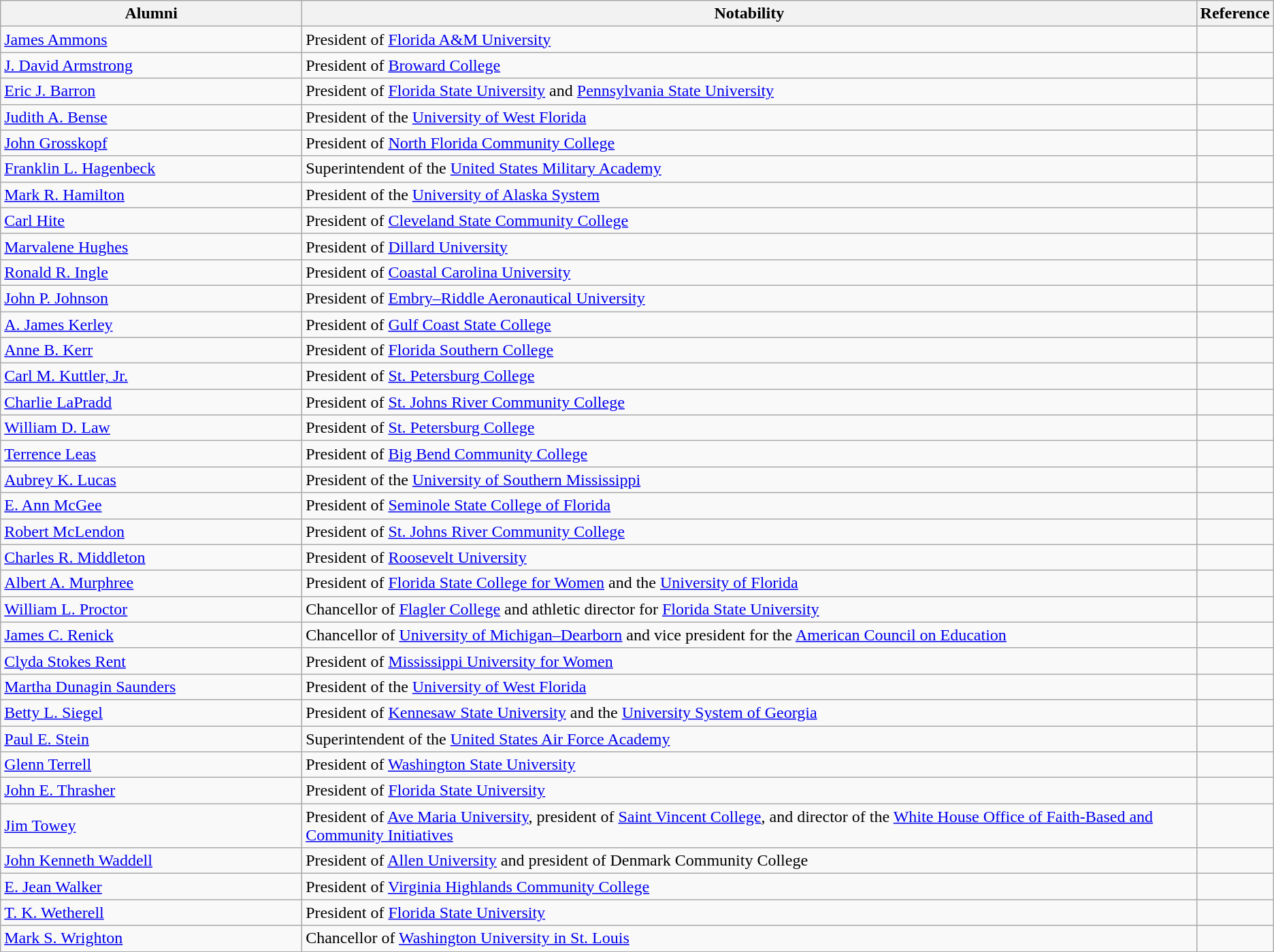<table class="wikitable vertical-align-top">
<tr>
<th style="width:25%;">Alumni</th>
<th style="width:75%;">Notability</th>
<th style="width:*;" class="unsortable">Reference</th>
</tr>
<tr>
<td><a href='#'>James Ammons</a></td>
<td>President of <a href='#'>Florida A&M University</a></td>
<td></td>
</tr>
<tr>
<td><a href='#'>J. David Armstrong</a></td>
<td>President of <a href='#'>Broward College</a></td>
<td></td>
</tr>
<tr>
<td><a href='#'>Eric J. Barron</a></td>
<td>President of <a href='#'>Florida State University</a> and <a href='#'>Pennsylvania State University</a></td>
<td></td>
</tr>
<tr>
<td><a href='#'>Judith A. Bense</a></td>
<td>President of the <a href='#'>University of West Florida</a></td>
<td></td>
</tr>
<tr>
<td><a href='#'>John Grosskopf</a></td>
<td>President of <a href='#'>North Florida Community College</a></td>
<td></td>
</tr>
<tr>
<td><a href='#'>Franklin L. Hagenbeck</a></td>
<td>Superintendent of the <a href='#'>United States Military Academy</a></td>
<td></td>
</tr>
<tr>
<td><a href='#'>Mark R. Hamilton</a></td>
<td>President of the <a href='#'>University of Alaska System</a></td>
<td></td>
</tr>
<tr>
<td><a href='#'>Carl Hite</a></td>
<td>President of <a href='#'>Cleveland State Community College</a></td>
<td></td>
</tr>
<tr>
<td><a href='#'>Marvalene Hughes</a></td>
<td>President of <a href='#'>Dillard University</a></td>
<td></td>
</tr>
<tr>
<td><a href='#'>Ronald R. Ingle</a></td>
<td>President of <a href='#'>Coastal Carolina University</a></td>
<td></td>
</tr>
<tr>
<td><a href='#'>John P. Johnson</a></td>
<td>President of <a href='#'>Embry–Riddle Aeronautical University</a></td>
<td></td>
</tr>
<tr>
<td><a href='#'>A. James Kerley</a></td>
<td>President of <a href='#'>Gulf Coast State College</a></td>
<td></td>
</tr>
<tr>
<td><a href='#'>Anne B. Kerr</a></td>
<td>President of <a href='#'>Florida Southern College</a></td>
<td></td>
</tr>
<tr>
<td><a href='#'>Carl M. Kuttler, Jr.</a></td>
<td>President of <a href='#'>St. Petersburg College</a></td>
<td></td>
</tr>
<tr>
<td><a href='#'>Charlie LaPradd</a></td>
<td>President of <a href='#'>St. Johns River Community College</a></td>
<td></td>
</tr>
<tr>
<td><a href='#'>William D. Law</a></td>
<td>President of <a href='#'>St. Petersburg College</a></td>
<td></td>
</tr>
<tr>
<td><a href='#'>Terrence Leas</a></td>
<td>President of <a href='#'>Big Bend Community College</a></td>
<td></td>
</tr>
<tr>
<td><a href='#'>Aubrey K. Lucas</a></td>
<td>President of the <a href='#'>University of Southern Mississippi</a></td>
<td></td>
</tr>
<tr>
<td><a href='#'>E. Ann McGee</a></td>
<td>President of <a href='#'>Seminole State College of Florida</a></td>
<td></td>
</tr>
<tr>
<td><a href='#'>Robert McLendon</a></td>
<td>President of <a href='#'>St. Johns River Community College</a></td>
<td></td>
</tr>
<tr>
<td><a href='#'>Charles R. Middleton</a></td>
<td>President of <a href='#'>Roosevelt University</a></td>
<td></td>
</tr>
<tr>
<td><a href='#'>Albert A. Murphree</a></td>
<td>President of <a href='#'>Florida State College for Women</a> and the <a href='#'>University of Florida</a></td>
<td></td>
</tr>
<tr>
<td><a href='#'>William L. Proctor</a></td>
<td>Chancellor of <a href='#'>Flagler College</a> and athletic director for <a href='#'>Florida State University</a></td>
<td></td>
</tr>
<tr>
<td><a href='#'>James C. Renick</a></td>
<td>Chancellor of <a href='#'>University of Michigan–Dearborn</a> and vice president for the <a href='#'>American Council on Education</a></td>
<td></td>
</tr>
<tr>
<td><a href='#'>Clyda Stokes Rent</a></td>
<td>President of <a href='#'>Mississippi University for Women</a></td>
<td></td>
</tr>
<tr>
<td><a href='#'>Martha Dunagin Saunders</a></td>
<td>President of the <a href='#'>University of West Florida</a></td>
<td></td>
</tr>
<tr>
<td><a href='#'>Betty L. Siegel</a></td>
<td>President of <a href='#'>Kennesaw State University</a> and the <a href='#'>University System of Georgia</a></td>
<td></td>
</tr>
<tr>
<td><a href='#'>Paul E. Stein</a></td>
<td>Superintendent of the <a href='#'>United States Air Force Academy</a></td>
<td></td>
</tr>
<tr>
<td><a href='#'>Glenn Terrell</a></td>
<td>President of <a href='#'>Washington State University</a></td>
<td></td>
</tr>
<tr>
<td><a href='#'>John E. Thrasher</a></td>
<td>President of <a href='#'>Florida State University</a></td>
<td></td>
</tr>
<tr>
<td><a href='#'>Jim Towey</a></td>
<td>President of <a href='#'>Ave Maria University</a>, president of <a href='#'>Saint Vincent College</a>, and director of the <a href='#'>White House Office of Faith-Based and Community Initiatives</a></td>
<td></td>
</tr>
<tr>
<td><a href='#'>John Kenneth Waddell</a></td>
<td>President of <a href='#'>Allen University</a> and president of Denmark Community College</td>
<td></td>
</tr>
<tr>
<td><a href='#'>E. Jean Walker</a></td>
<td>President of <a href='#'>Virginia Highlands Community College</a></td>
<td></td>
</tr>
<tr>
<td><a href='#'>T. K. Wetherell</a></td>
<td>President of <a href='#'>Florida State University</a></td>
<td></td>
</tr>
<tr>
<td><a href='#'>Mark S. Wrighton</a></td>
<td>Chancellor of <a href='#'>Washington University in St. Louis</a></td>
<td></td>
</tr>
</table>
